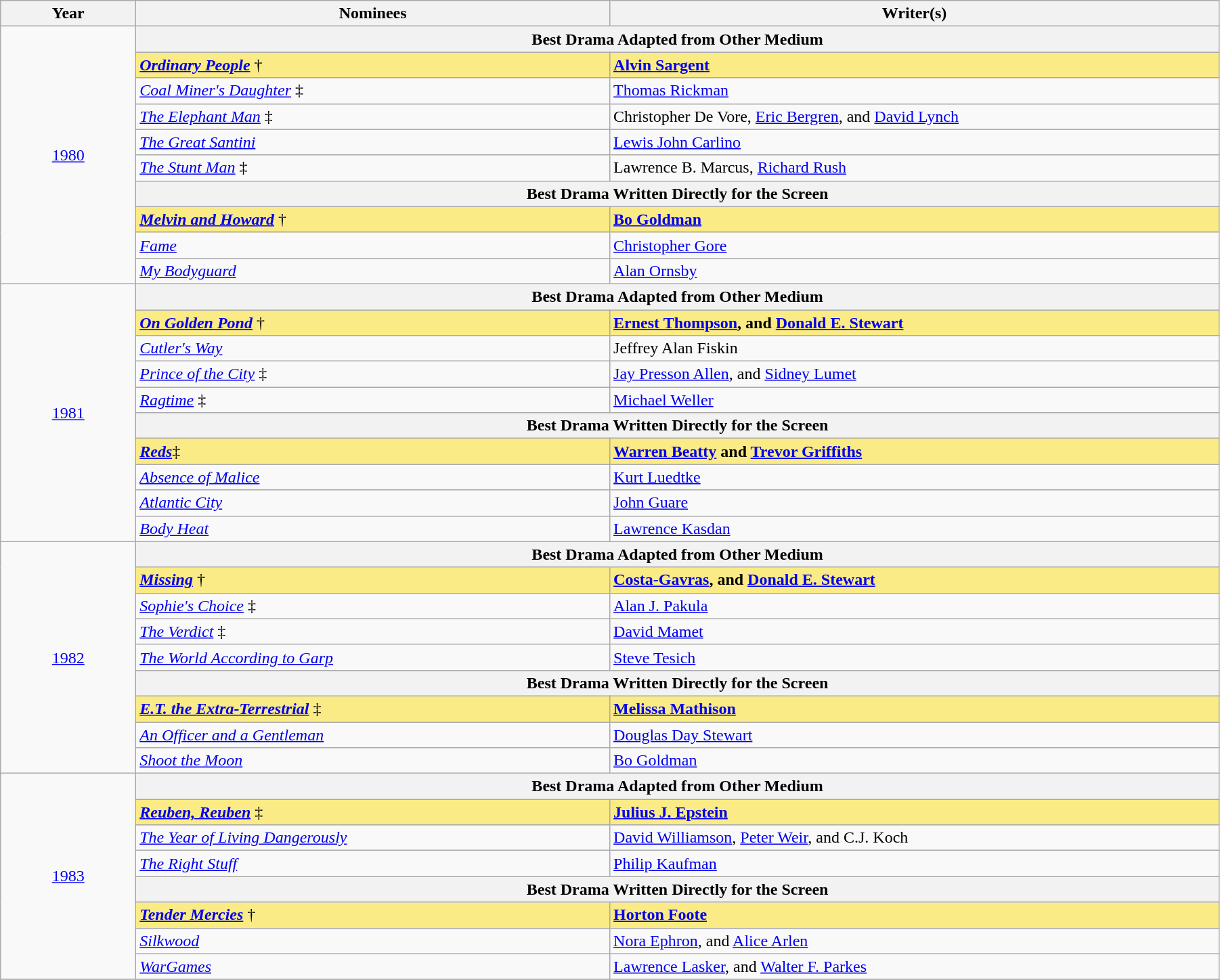<table class="wikitable" width="95%" cellpadding="5">
<tr>
<th width="10%">Year</th>
<th width="35%">Nominees</th>
<th width="45%">Writer(s)</th>
</tr>
<tr>
<td rowspan="10" style="text-align:center;"><a href='#'>1980</a><br></td>
<th colspan="2">Best Drama Adapted from Other Medium</th>
</tr>
<tr>
<td style="background:#FAEB86"><strong><em><a href='#'>Ordinary People</a></em></strong> †</td>
<td style="background:#FAEB86"><strong><a href='#'>Alvin Sargent</a> </strong></td>
</tr>
<tr>
<td><em><a href='#'>Coal Miner's Daughter</a></em> ‡</td>
<td><a href='#'>Thomas Rickman</a></td>
</tr>
<tr>
<td><em><a href='#'>The Elephant Man</a></em> ‡</td>
<td>Christopher De Vore, <a href='#'>Eric Bergren</a>, and <a href='#'>David Lynch</a></td>
</tr>
<tr>
<td><em><a href='#'>The Great Santini</a></em></td>
<td><a href='#'>Lewis John Carlino</a></td>
</tr>
<tr>
<td><em><a href='#'>The Stunt Man</a></em> ‡</td>
<td>Lawrence B. Marcus, <a href='#'>Richard Rush</a></td>
</tr>
<tr>
<th colspan="2">Best Drama Written Directly for the Screen</th>
</tr>
<tr>
<td style="background:#FAEB86"><strong><em><a href='#'>Melvin and Howard</a></em></strong> †</td>
<td style="background:#FAEB86"><strong><a href='#'>Bo Goldman</a></strong></td>
</tr>
<tr>
<td><em><a href='#'>Fame</a></em></td>
<td><a href='#'>Christopher Gore</a></td>
</tr>
<tr>
<td><em><a href='#'>My Bodyguard</a></em></td>
<td><a href='#'>Alan Ornsby</a></td>
</tr>
<tr>
<td rowspan="10" style="text-align:center;"><a href='#'>1981</a><br></td>
<th colspan="2">Best Drama Adapted from Other Medium</th>
</tr>
<tr>
<td style="background:#FAEB86"><strong><em><a href='#'>On Golden Pond</a></em></strong> †</td>
<td style="background:#FAEB86"><strong><a href='#'>Ernest Thompson</a>, and <a href='#'>Donald E. Stewart</a></strong></td>
</tr>
<tr>
<td><em><a href='#'>Cutler's Way</a></em></td>
<td>Jeffrey Alan Fiskin</td>
</tr>
<tr>
<td><em><a href='#'>Prince of the City</a></em> ‡</td>
<td><a href='#'>Jay Presson Allen</a>, and <a href='#'>Sidney Lumet</a></td>
</tr>
<tr>
<td><em><a href='#'>Ragtime</a></em> ‡</td>
<td><a href='#'>Michael Weller</a></td>
</tr>
<tr>
<th colspan="2">Best Drama Written Directly for the Screen</th>
</tr>
<tr>
<td style="background:#FAEB86"><strong><em><a href='#'>Reds</a></em></strong>‡</td>
<td style="background:#FAEB86"><strong><a href='#'>Warren Beatty</a> and <a href='#'>Trevor Griffiths</a></strong></td>
</tr>
<tr>
<td><em><a href='#'>Absence of Malice</a></em></td>
<td><a href='#'>Kurt Luedtke</a></td>
</tr>
<tr>
<td><em><a href='#'>Atlantic City</a></em></td>
<td><a href='#'>John Guare</a></td>
</tr>
<tr>
<td><em><a href='#'>Body Heat</a></em></td>
<td><a href='#'>Lawrence Kasdan</a></td>
</tr>
<tr>
<td rowspan="9" style="text-align:center;"><a href='#'>1982</a><br></td>
<th colspan="2">Best Drama Adapted from Other Medium</th>
</tr>
<tr>
<td style="background:#FAEB86"><strong><em><a href='#'>Missing</a></em></strong> †</td>
<td style="background:#FAEB86"><strong><a href='#'>Costa-Gavras</a>, and <a href='#'>Donald E. Stewart</a></strong></td>
</tr>
<tr>
<td><em><a href='#'>Sophie's Choice</a></em> ‡</td>
<td><a href='#'>Alan J. Pakula</a></td>
</tr>
<tr>
<td><em><a href='#'>The Verdict</a></em> ‡</td>
<td><a href='#'>David Mamet</a></td>
</tr>
<tr>
<td><em><a href='#'>The World According to Garp</a></em></td>
<td><a href='#'>Steve Tesich</a></td>
</tr>
<tr>
<th colspan="2">Best Drama Written Directly for the Screen</th>
</tr>
<tr>
<td style="background:#FAEB86"><strong><em><a href='#'>E.T. the Extra-Terrestrial</a></em></strong> ‡</td>
<td style="background:#FAEB86"><strong> <a href='#'>Melissa Mathison</a></strong></td>
</tr>
<tr>
<td><em><a href='#'>An Officer and a Gentleman</a></em></td>
<td><a href='#'>Douglas Day Stewart</a></td>
</tr>
<tr>
<td><em><a href='#'>Shoot the Moon</a></em></td>
<td><a href='#'>Bo Goldman</a></td>
</tr>
<tr>
<td rowspan="8" style="text-align:center;"><a href='#'>1983</a><br></td>
<th colspan="2">Best Drama Adapted from Other Medium</th>
</tr>
<tr>
<td style="background:#FAEB86"><strong><em><a href='#'>Reuben, Reuben</a></em></strong> ‡</td>
<td style="background:#FAEB86"><strong><a href='#'>Julius J. Epstein</a></strong></td>
</tr>
<tr>
<td><em><a href='#'>The Year of Living Dangerously</a></em></td>
<td><a href='#'>David Williamson</a>, <a href='#'>Peter Weir</a>, and C.J. Koch</td>
</tr>
<tr>
<td><em><a href='#'>The Right Stuff</a></em></td>
<td><a href='#'>Philip Kaufman</a></td>
</tr>
<tr>
<th colspan="2">Best Drama Written Directly for the Screen</th>
</tr>
<tr>
<td style="background:#FAEB86"><strong><em><a href='#'>Tender Mercies</a></em></strong> †</td>
<td style="background:#FAEB86"><strong> <a href='#'>Horton Foote</a></strong></td>
</tr>
<tr>
<td><em><a href='#'>Silkwood</a></em></td>
<td><a href='#'>Nora Ephron</a>, and <a href='#'>Alice Arlen</a></td>
</tr>
<tr>
<td><em><a href='#'>WarGames</a></em></td>
<td><a href='#'>Lawrence Lasker</a>, and <a href='#'>Walter F. Parkes</a></td>
</tr>
<tr>
</tr>
</table>
